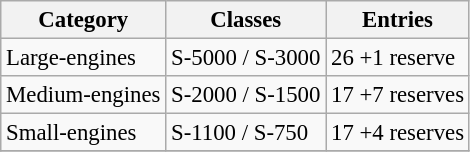<table class="wikitable" style="font-size: 95%;">
<tr>
<th>Category</th>
<th>Classes</th>
<th>Entries</th>
</tr>
<tr>
<td>Large-engines</td>
<td>S-5000 / S-3000</td>
<td>26 +1 reserve</td>
</tr>
<tr>
<td>Medium-engines</td>
<td>S-2000 / S-1500</td>
<td>17 +7 reserves</td>
</tr>
<tr>
<td>Small-engines</td>
<td>S-1100 / S-750</td>
<td>17 +4 reserves</td>
</tr>
<tr>
</tr>
</table>
